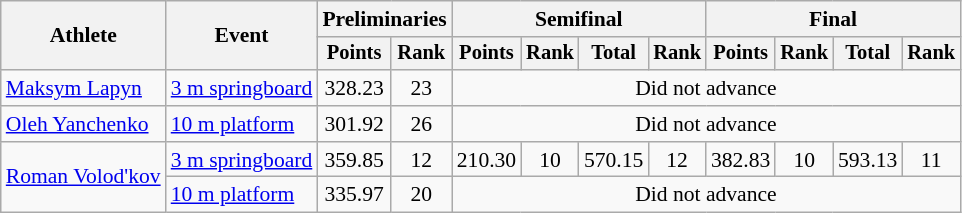<table class="wikitable" style="font-size:90%">
<tr>
<th rowspan="2">Athlete</th>
<th rowspan="2">Event</th>
<th colspan=2>Preliminaries</th>
<th colspan=4>Semifinal</th>
<th colspan=4>Final</th>
</tr>
<tr style="font-size:95%">
<th>Points</th>
<th>Rank</th>
<th>Points</th>
<th>Rank</th>
<th>Total</th>
<th>Rank</th>
<th>Points</th>
<th>Rank</th>
<th>Total</th>
<th>Rank</th>
</tr>
<tr align=center>
<td align=left><a href='#'>Maksym Lapyn</a></td>
<td align=left><a href='#'>3 m springboard</a></td>
<td>328.23</td>
<td>23</td>
<td colspan=8>Did not advance</td>
</tr>
<tr align=center>
<td align=left><a href='#'>Oleh Yanchenko</a></td>
<td align=left><a href='#'>10 m platform</a></td>
<td>301.92</td>
<td>26</td>
<td colspan=8>Did not advance</td>
</tr>
<tr align=center>
<td align=left rowspan=2><a href='#'>Roman Volod'kov</a></td>
<td align=left><a href='#'>3 m springboard</a></td>
<td>359.85</td>
<td>12</td>
<td>210.30</td>
<td>10</td>
<td>570.15</td>
<td>12</td>
<td>382.83</td>
<td>10</td>
<td>593.13</td>
<td>11</td>
</tr>
<tr align=center>
<td align=left><a href='#'>10 m platform</a></td>
<td>335.97</td>
<td>20</td>
<td colspan=8>Did not advance</td>
</tr>
</table>
